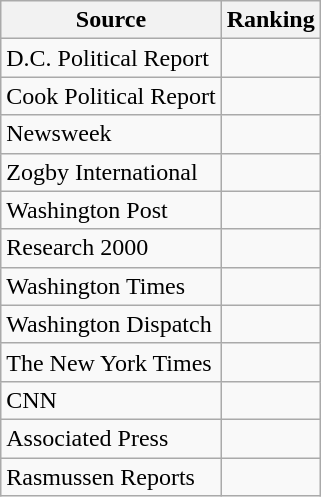<table class="wikitable">
<tr>
<th>Source</th>
<th>Ranking</th>
</tr>
<tr>
<td>D.C. Political Report</td>
<td></td>
</tr>
<tr>
<td>Cook Political Report</td>
<td></td>
</tr>
<tr>
<td>Newsweek</td>
<td></td>
</tr>
<tr>
<td>Zogby International</td>
<td></td>
</tr>
<tr>
<td The Washington Post>Washington Post</td>
<td></td>
</tr>
<tr>
<td>Research 2000</td>
<td></td>
</tr>
<tr>
<td>Washington Times</td>
<td></td>
</tr>
<tr>
<td>Washington Dispatch</td>
<td></td>
</tr>
<tr>
<td>The New York Times</td>
<td></td>
</tr>
<tr>
<td>CNN</td>
<td></td>
</tr>
<tr>
<td>Associated Press</td>
<td></td>
</tr>
<tr>
<td>Rasmussen Reports</td>
<td></td>
</tr>
</table>
